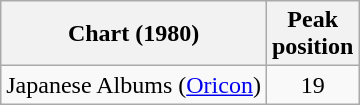<table class="wikitable sortable plainrowheaders" style="text-align:center">
<tr>
<th scope="col">Chart (1980)</th>
<th scope="col">Peak<br>position</th>
</tr>
<tr>
<td>Japanese Albums (<a href='#'>Oricon</a>)</td>
<td>19</td>
</tr>
</table>
